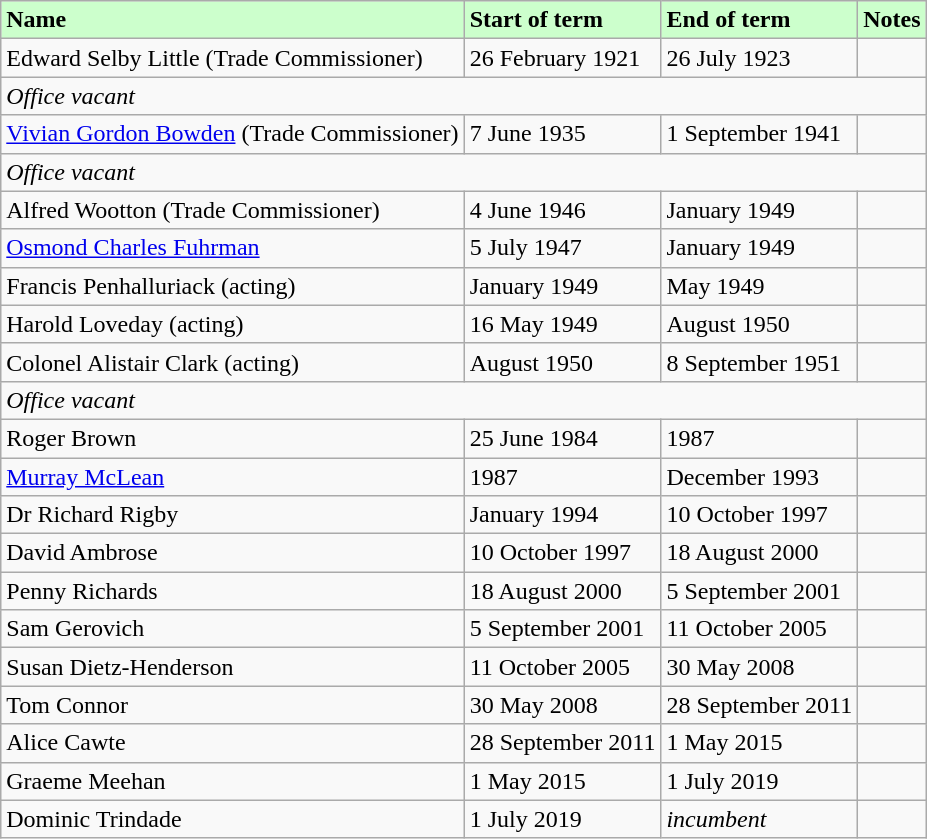<table border="1" class="wikitable">
<tr style="background-color:#cfc;">
<td><strong>Name</strong></td>
<td><strong>Start of term</strong></td>
<td><strong>End of term</strong></td>
<td><strong>Notes</strong></td>
</tr>
<tr>
<td>Edward Selby Little (Trade Commissioner)</td>
<td>26 February 1921</td>
<td>26 July 1923</td>
<td></td>
</tr>
<tr>
<td colspan=4><em>Office vacant</em></td>
</tr>
<tr>
<td><a href='#'>Vivian Gordon Bowden</a> (Trade Commissioner)</td>
<td>7 June 1935</td>
<td>1 September 1941</td>
<td></td>
</tr>
<tr>
<td colspan=4><em>Office vacant</em></td>
</tr>
<tr>
<td>Alfred Wootton (Trade Commissioner)</td>
<td>4 June 1946</td>
<td>January 1949</td>
<td></td>
</tr>
<tr>
<td><a href='#'>Osmond Charles Fuhrman</a></td>
<td>5 July 1947</td>
<td>January 1949</td>
<td></td>
</tr>
<tr>
<td>Francis Penhalluriack (acting)</td>
<td>January 1949</td>
<td>May 1949</td>
<td></td>
</tr>
<tr>
<td>Harold Loveday (acting)</td>
<td>16 May 1949</td>
<td>August 1950</td>
<td></td>
</tr>
<tr>
<td>Colonel Alistair Clark (acting)</td>
<td>August 1950</td>
<td>8 September 1951</td>
<td></td>
</tr>
<tr>
<td colspan=4><em>Office vacant</em></td>
</tr>
<tr>
<td>Roger Brown</td>
<td>25 June 1984</td>
<td>1987</td>
<td></td>
</tr>
<tr>
<td><a href='#'>Murray McLean</a></td>
<td>1987</td>
<td>December 1993</td>
<td></td>
</tr>
<tr>
<td>Dr Richard Rigby</td>
<td>January 1994</td>
<td>10 October 1997</td>
<td></td>
</tr>
<tr>
<td>David Ambrose</td>
<td>10 October 1997</td>
<td>18 August 2000</td>
<td></td>
</tr>
<tr>
<td>Penny Richards</td>
<td>18 August 2000</td>
<td>5 September 2001</td>
<td></td>
</tr>
<tr>
<td>Sam Gerovich</td>
<td>5 September 2001</td>
<td>11 October 2005</td>
<td></td>
</tr>
<tr>
<td>Susan Dietz-Henderson</td>
<td>11 October 2005</td>
<td>30 May 2008</td>
<td></td>
</tr>
<tr>
<td>Tom Connor</td>
<td>30 May 2008</td>
<td>28 September 2011</td>
<td></td>
</tr>
<tr>
<td>Alice Cawte</td>
<td>28 September 2011</td>
<td>1 May 2015</td>
<td></td>
</tr>
<tr>
<td>Graeme Meehan</td>
<td>1 May 2015</td>
<td>1 July 2019</td>
<td></td>
</tr>
<tr>
<td>Dominic Trindade</td>
<td>1 July 2019</td>
<td><em>incumbent</em></td>
<td></td>
</tr>
</table>
